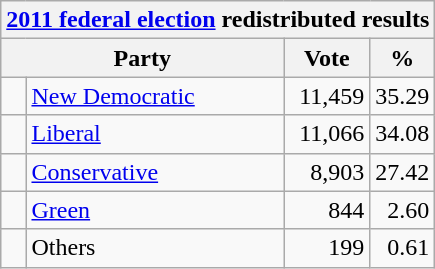<table class="wikitable">
<tr>
<th colspan="4"><a href='#'>2011 federal election</a> redistributed results</th>
</tr>
<tr>
<th bgcolor="#DDDDFF" width="130px" colspan="2">Party</th>
<th bgcolor="#DDDDFF" width="50px">Vote</th>
<th bgcolor="#DDDDFF" width="30px">%</th>
</tr>
<tr>
<td> </td>
<td><a href='#'>New Democratic</a></td>
<td align="right">11,459</td>
<td align="right">35.29</td>
</tr>
<tr>
<td> </td>
<td><a href='#'>Liberal</a></td>
<td align="right">11,066</td>
<td align="right">34.08</td>
</tr>
<tr>
<td> </td>
<td><a href='#'>Conservative</a></td>
<td align="right">8,903</td>
<td align="right">27.42</td>
</tr>
<tr>
<td> </td>
<td><a href='#'>Green</a></td>
<td align="right">844</td>
<td align="right">2.60</td>
</tr>
<tr>
<td> </td>
<td>Others</td>
<td align="right">199</td>
<td align="right">0.61</td>
</tr>
</table>
